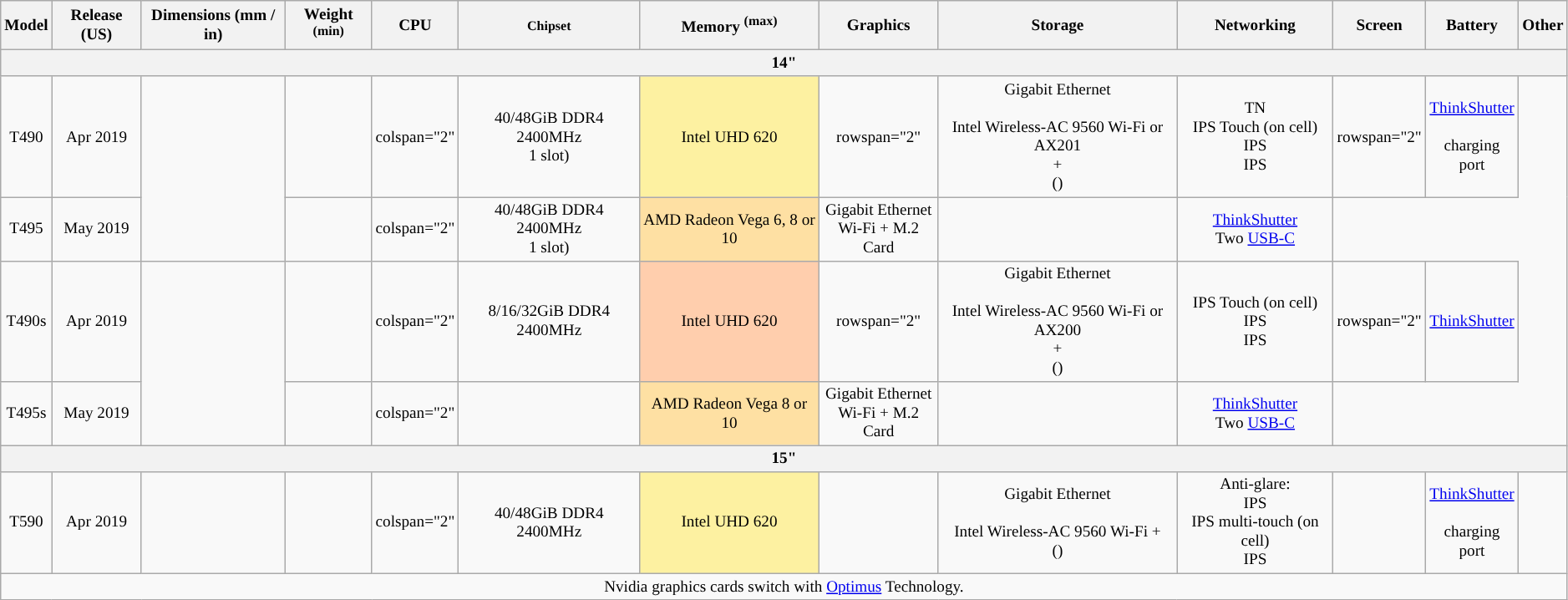<table class="wikitable" style="font-size: 80%; text-align: center; min-width: 80%;">
<tr>
<th>Model</th>
<th>Release (US)</th>
<th>Dimensions (mm / in)</th>
<th>Weight <sup>(min)</sup></th>
<th>CPU</th>
<th><small>Chipset</small></th>
<th>Memory <sup>(max)</sup></th>
<th>Graphics</th>
<th>Storage</th>
<th>Networking</th>
<th>Screen</th>
<th>Battery</th>
<th>Other</th>
</tr>
<tr>
<th colspan="13">14"</th>
</tr>
<tr>
<td>T490</td>
<td>Apr 2019</td>
<td rowspan="2"></td>
<td></td>
<td>colspan="2" </td>
<td style="background:">40/48GiB DDR4 2400MHz<br> 1 slot)</td>
<td style="background:#fdf1a1;">Intel UHD 620<br></td>
<td>rowspan="2" </td>
<td>Gigabit Ethernet<br><br>Intel Wireless-AC 9560 Wi-Fi or  AX201 <br>+ <br>()<br><small></small></td>
<td style="background:"> TN <br> IPS Touch (on cell) <br> IPS <br> IPS</td>
<td>rowspan="2" </td>
<td><a href='#'>ThinkShutter</a><br><br> charging port</td>
</tr>
<tr>
<td>T495</td>
<td>May 2019</td>
<td></td>
<td>colspan="2" </td>
<td style="background:">40/48GiB DDR4 2400MHz<br> 1 slot)</td>
<td style="background:#fee0a3;">AMD Radeon Vega 6, 8 or 10</td>
<td>Gigabit Ethernet<br>Wi-Fi +  M.2 Card<br><small></small></td>
<td></td>
<td><a href='#'>ThinkShutter</a><br>Two <a href='#'>USB-C</a>  </td>
</tr>
<tr>
<td>T490s</td>
<td>Apr 2019</td>
<td rowspan="2"></td>
<td></td>
<td>colspan="2" </td>
<td style="background:">8/16/32GiB DDR4 2400MHz<br></td>
<td style="background:#ffcead;">Intel UHD 620</td>
<td>rowspan="2" </td>
<td> Gigabit Ethernet<br><br>Intel Wireless-AC 9560 Wi-Fi or  AX200 <br>+ <br>()<br><small></small></td>
<td style="background:"> IPS Touch (on cell) <br> IPS <br> IPS</td>
<td>rowspan="2" </td>
<td><a href='#'>ThinkShutter</a><br></td>
</tr>
<tr>
<td>T495s</td>
<td>May 2019</td>
<td></td>
<td>colspan="2" </td>
<td></td>
<td style="background:#fee0a3;">AMD Radeon Vega 8 or 10</td>
<td> Gigabit Ethernet<br>Wi-Fi +  M.2 Card<br><small></small></td>
<td></td>
<td><a href='#'>ThinkShutter</a><br>Two <a href='#'>USB-C</a>  </td>
</tr>
<tr>
<th colspan="13">15"</th>
</tr>
<tr>
<td>T590</td>
<td>Apr 2019</td>
<td></td>
<td></td>
<td>colspan="2" </td>
<td style="background:">40/48GiB DDR4 2400MHz<br> </td>
<td style="background:#fdf1a1;">Intel UHD 620<br></td>
<td></td>
<td>Gigabit Ethernet<br><br>Intel Wireless-AC 9560 Wi-Fi + <br>()<br><small></small></td>
<td style="background:">Anti-glare: <br> IPS <br> IPS multi-touch (on cell) <br> IPS</td>
<td></td>
<td><a href='#'>ThinkShutter</a><br><br> charging port</td>
</tr>
<tr>
<td colspan="13">Nvidia graphics cards switch with <a href='#'>Optimus</a> Technology.</td>
</tr>
</table>
